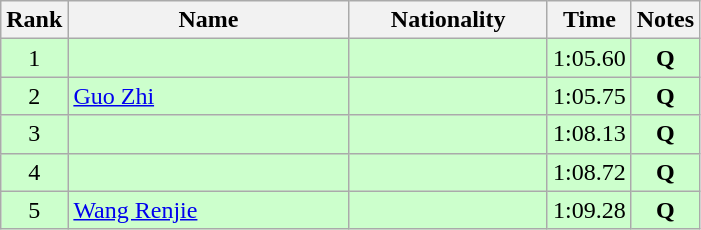<table class="wikitable sortable" style="text-align:center">
<tr>
<th>Rank</th>
<th style="width:180px">Name</th>
<th style="width:125px">Nationality</th>
<th>Time</th>
<th>Notes</th>
</tr>
<tr style="background:#cfc;">
<td>1</td>
<td style="text-align:left;"></td>
<td style="text-align:left;"></td>
<td>1:05.60</td>
<td><strong>Q</strong></td>
</tr>
<tr style="background:#cfc;">
<td>2</td>
<td style="text-align:left;"><a href='#'>Guo Zhi</a></td>
<td style="text-align:left;"></td>
<td>1:05.75</td>
<td><strong>Q</strong></td>
</tr>
<tr style="background:#cfc;">
<td>3</td>
<td style="text-align:left;"></td>
<td style="text-align:left;"></td>
<td>1:08.13</td>
<td><strong>Q</strong></td>
</tr>
<tr style="background:#cfc;">
<td>4</td>
<td style="text-align:left;"></td>
<td style="text-align:left;"></td>
<td>1:08.72</td>
<td><strong>Q</strong></td>
</tr>
<tr style="background:#cfc;">
<td>5</td>
<td style="text-align:left;"><a href='#'>Wang Renjie</a></td>
<td style="text-align:left;"></td>
<td>1:09.28</td>
<td><strong>Q</strong></td>
</tr>
</table>
